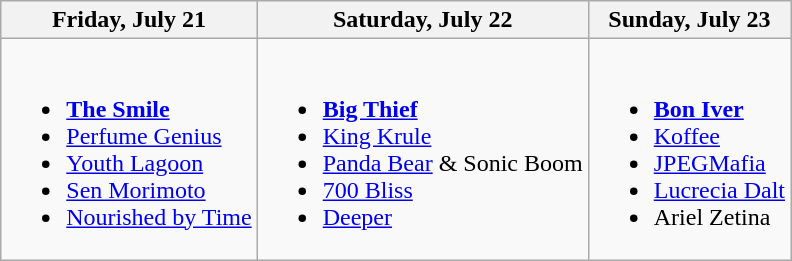<table class="wikitable">
<tr>
<th>Friday, July 21</th>
<th>Saturday, July 22</th>
<th>Sunday, July 23</th>
</tr>
<tr valign="top">
<td><br><ul><li><strong><a href='#'>The Smile</a></strong></li><li><a href='#'>Perfume Genius</a></li><li><a href='#'>Youth Lagoon</a></li><li><a href='#'>Sen Morimoto</a></li><li><a href='#'>Nourished by Time</a></li></ul></td>
<td><br><ul><li><strong><a href='#'>Big Thief</a></strong></li><li><a href='#'>King Krule</a></li><li><a href='#'>Panda Bear</a> & Sonic Boom</li><li><a href='#'>700 Bliss</a></li><li><a href='#'>Deeper</a></li></ul></td>
<td><br><ul><li><strong><a href='#'>Bon Iver</a></strong></li><li><a href='#'>Koffee</a></li><li><a href='#'>JPEGMafia</a></li><li><a href='#'>Lucrecia Dalt</a></li><li>Ariel Zetina</li></ul></td>
</tr>
</table>
